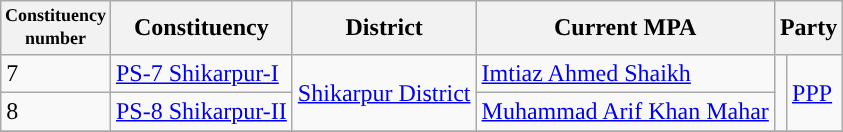<table class="wikitable">
<tr>
<th width="50px" style="font-size:75%">Constituency number</th>
<th>Constituency</th>
<th>District</th>
<th>Current MPA</th>
<th colspan="2">Party</th>
</tr>
<tr>
<td>7</td>
<td><a href='#'>PS-7 Shikarpur-I</a></td>
<td rowspan="2"><a href='#'>Shikarpur District</a></td>
<td><a href='#'>Imtiaz Ahmed Shaikh</a></td>
<td rowspan="2"></td>
<td rowspan="2"><a href='#'>PPP</a></td>
</tr>
<tr>
<td>8</td>
<td><a href='#'>PS-8 Shikarpur-II</a></td>
<td><a href='#'>Muhammad Arif Khan Mahar</a></td>
</tr>
<tr>
</tr>
</table>
